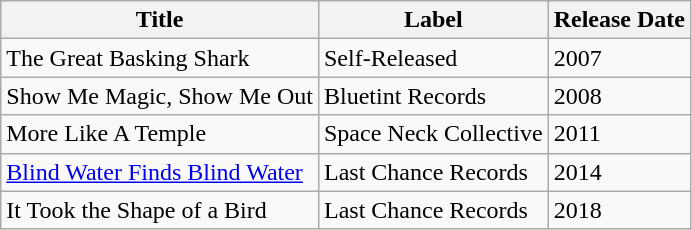<table class="wikitable">
<tr>
<th>Title</th>
<th>Label</th>
<th>Release Date</th>
</tr>
<tr>
<td>The Great Basking Shark</td>
<td>Self-Released</td>
<td>2007</td>
</tr>
<tr>
<td>Show Me Magic, Show Me Out</td>
<td>Bluetint Records</td>
<td>2008</td>
</tr>
<tr>
<td>More Like A Temple</td>
<td>Space Neck Collective</td>
<td>2011</td>
</tr>
<tr>
<td><a href='#'>Blind Water Finds Blind Water</a></td>
<td>Last Chance Records</td>
<td>2014 </td>
</tr>
<tr>
<td>It Took the Shape of a Bird</td>
<td>Last Chance Records</td>
<td>2018 </td>
</tr>
</table>
